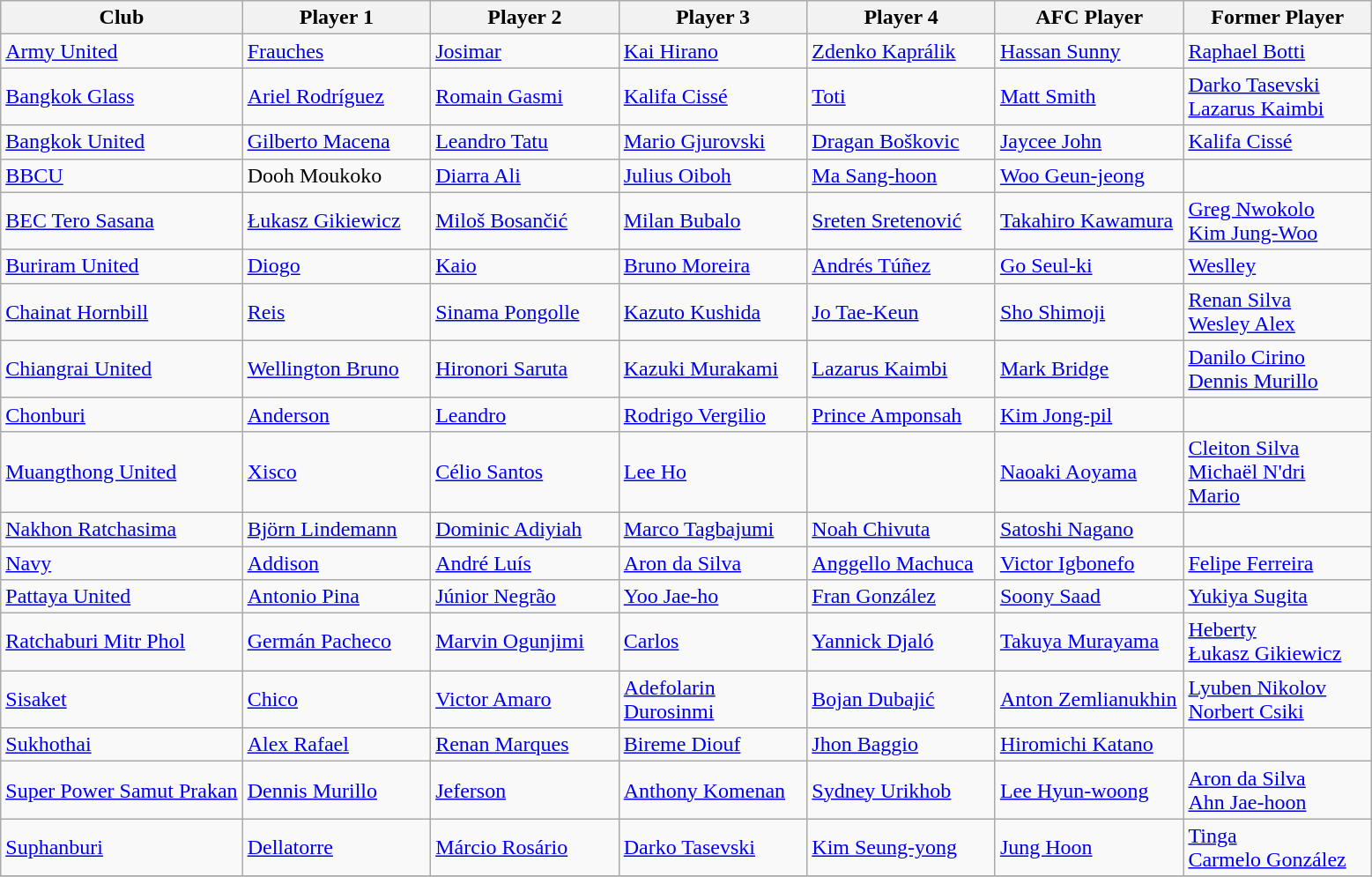<table class="sortable wikitable" border="1">
<tr>
<th>Club</th>
<th width="135">Player 1</th>
<th width="135">Player 2</th>
<th width="135">Player 3</th>
<th width="135">Player 4</th>
<th width="135">AFC Player</th>
<th width="135">Former Player</th>
</tr>
<tr>
<td><a href='#'>Army United</a></td>
<td> <a href='#'>Frauches</a></td>
<td> <a href='#'>Josimar</a></td>
<td> <a href='#'>Kai Hirano</a></td>
<td> <a href='#'>Zdenko Kaprálik</a></td>
<td> <a href='#'>Hassan Sunny</a></td>
<td> <a href='#'>Raphael Botti</a></td>
</tr>
<tr>
<td><a href='#'>Bangkok Glass</a></td>
<td> <a href='#'>Ariel Rodríguez</a></td>
<td> <a href='#'>Romain Gasmi</a></td>
<td> <a href='#'>Kalifa Cissé</a></td>
<td> <a href='#'>Toti</a></td>
<td> <a href='#'>Matt Smith</a></td>
<td> <a href='#'>Darko Tasevski</a> <br>  <a href='#'>Lazarus Kaimbi</a></td>
</tr>
<tr>
<td><a href='#'>Bangkok United</a></td>
<td> <a href='#'>Gilberto Macena</a></td>
<td> <a href='#'>Leandro Tatu</a></td>
<td> <a href='#'>Mario Gjurovski</a></td>
<td> <a href='#'>Dragan Boškovic</a></td>
<td> <a href='#'>Jaycee John</a></td>
<td> <a href='#'>Kalifa Cissé</a></td>
</tr>
<tr>
<td><a href='#'>BBCU</a></td>
<td> Dooh Moukoko</td>
<td> <a href='#'>Diarra Ali</a></td>
<td> <a href='#'>Julius Oiboh</a></td>
<td> <a href='#'>Ma Sang-hoon</a></td>
<td> <a href='#'>Woo Geun-jeong</a></td>
<td></td>
</tr>
<tr>
<td><a href='#'>BEC Tero Sasana</a></td>
<td> <a href='#'>Łukasz Gikiewicz</a></td>
<td> <a href='#'>Miloš Bosančić</a></td>
<td> <a href='#'>Milan Bubalo</a></td>
<td> <a href='#'>Sreten Sretenović</a></td>
<td> <a href='#'>Takahiro Kawamura</a></td>
<td> <a href='#'>Greg Nwokolo</a> <br>  <a href='#'>Kim Jung-Woo</a></td>
</tr>
<tr>
<td><a href='#'>Buriram United</a></td>
<td> <a href='#'>Diogo</a></td>
<td> <a href='#'>Kaio</a></td>
<td> <a href='#'>Bruno Moreira</a></td>
<td> <a href='#'>Andrés Túñez</a></td>
<td> <a href='#'>Go Seul-ki</a></td>
<td> <a href='#'>Weslley</a></td>
</tr>
<tr>
<td><a href='#'>Chainat Hornbill</a></td>
<td> <a href='#'>Reis</a></td>
<td> <a href='#'>Sinama Pongolle</a></td>
<td> <a href='#'>Kazuto Kushida</a></td>
<td> <a href='#'>Jo Tae-Keun</a></td>
<td> <a href='#'>Sho Shimoji</a></td>
<td> <a href='#'>Renan Silva</a> <br>  <a href='#'>Wesley Alex</a></td>
</tr>
<tr>
<td><a href='#'>Chiangrai United</a></td>
<td> <a href='#'>Wellington Bruno</a></td>
<td> <a href='#'>Hironori Saruta</a></td>
<td> <a href='#'>Kazuki Murakami</a></td>
<td> <a href='#'>Lazarus Kaimbi</a></td>
<td> <a href='#'>Mark Bridge</a></td>
<td> <a href='#'>Danilo Cirino</a> <br> <a href='#'>Dennis Murillo</a></td>
</tr>
<tr>
<td><a href='#'>Chonburi</a></td>
<td> <a href='#'>Anderson</a></td>
<td> <a href='#'>Leandro</a></td>
<td> <a href='#'>Rodrigo Vergilio</a></td>
<td> <a href='#'>Prince Amponsah</a></td>
<td> <a href='#'>Kim Jong-pil</a></td>
<td></td>
</tr>
<tr>
<td><a href='#'>Muangthong United</a></td>
<td> <a href='#'>Xisco</a></td>
<td> <a href='#'>Célio Santos</a></td>
<td> <a href='#'>Lee Ho</a></td>
<td></td>
<td> <a href='#'>Naoaki Aoyama</a></td>
<td> <a href='#'>Cleiton Silva</a> <br> <a href='#'>Michaël N'dri</a> <br> <a href='#'>Mario</a></td>
</tr>
<tr>
<td><a href='#'>Nakhon Ratchasima</a></td>
<td> <a href='#'>Björn Lindemann</a></td>
<td> <a href='#'>Dominic Adiyiah</a></td>
<td> <a href='#'>Marco Tagbajumi</a></td>
<td> <a href='#'>Noah Chivuta</a></td>
<td> <a href='#'>Satoshi Nagano</a></td>
<td></td>
</tr>
<tr>
<td><a href='#'>Navy</a></td>
<td> <a href='#'>Addison</a></td>
<td> <a href='#'>André Luís</a></td>
<td> <a href='#'>Aron da Silva</a></td>
<td> <a href='#'>Anggello Machuca</a></td>
<td> <a href='#'>Victor Igbonefo</a></td>
<td> <a href='#'>Felipe Ferreira</a></td>
</tr>
<tr>
<td><a href='#'>Pattaya United</a></td>
<td> <a href='#'>Antonio Pina</a></td>
<td> <a href='#'>Júnior Negrão</a></td>
<td> <a href='#'>Yoo Jae-ho</a></td>
<td> <a href='#'>Fran González</a></td>
<td> <a href='#'>Soony Saad</a></td>
<td> <a href='#'>Yukiya Sugita</a></td>
</tr>
<tr>
<td><a href='#'>Ratchaburi Mitr Phol</a></td>
<td> <a href='#'>Germán Pacheco</a></td>
<td> <a href='#'>Marvin Ogunjimi</a></td>
<td> <a href='#'>Carlos</a></td>
<td> <a href='#'>Yannick Djaló</a></td>
<td> <a href='#'>Takuya Murayama</a></td>
<td> <a href='#'>Heberty</a> <br>  <a href='#'>Łukasz Gikiewicz</a></td>
</tr>
<tr>
<td><a href='#'>Sisaket</a></td>
<td> <a href='#'>Chico</a></td>
<td> <a href='#'>Victor Amaro</a></td>
<td> <a href='#'>Adefolarin Durosinmi</a></td>
<td> <a href='#'>Bojan Dubajić</a></td>
<td> <a href='#'>Anton Zemlianukhin</a></td>
<td> <a href='#'>Lyuben Nikolov</a> <br>  <a href='#'>Norbert Csiki</a></td>
</tr>
<tr>
<td><a href='#'>Sukhothai</a></td>
<td> <a href='#'>Alex Rafael</a></td>
<td> <a href='#'>Renan Marques</a></td>
<td> <a href='#'>Bireme Diouf</a></td>
<td> <a href='#'>Jhon Baggio</a></td>
<td> <a href='#'>Hiromichi Katano</a></td>
<td></td>
</tr>
<tr>
<td><a href='#'>Super Power Samut Prakan</a></td>
<td> <a href='#'>Dennis Murillo</a></td>
<td> <a href='#'>Jeferson</a></td>
<td> <a href='#'>Anthony Komenan</a></td>
<td> <a href='#'>Sydney Urikhob</a></td>
<td> <a href='#'>Lee Hyun-woong</a></td>
<td> <a href='#'>Aron da Silva</a> <br>  <a href='#'>Ahn Jae-hoon</a></td>
</tr>
<tr>
<td><a href='#'>Suphanburi</a></td>
<td> <a href='#'>Dellatorre</a></td>
<td> <a href='#'>Márcio Rosário</a></td>
<td> <a href='#'>Darko Tasevski</a></td>
<td> <a href='#'>Kim Seung-yong</a></td>
<td> <a href='#'>Jung Hoon</a></td>
<td> <a href='#'>Tinga</a> <br>  <a href='#'>Carmelo González</a></td>
</tr>
<tr>
</tr>
</table>
